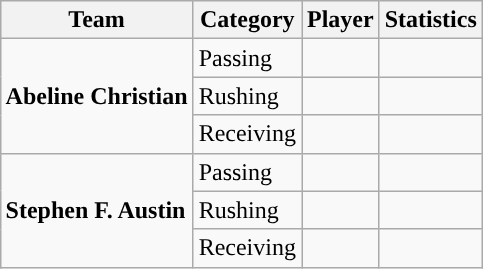<table class="wikitable" style="float: right;">
<tr>
<th>Team</th>
<th>Category</th>
<th>Player</th>
<th>Statistics</th>
</tr>
<tr>
<td rowspan=3><strong>Abeline Christian</strong></td>
<td>Passing</td>
<td></td>
<td></td>
</tr>
<tr>
<td>Rushing</td>
<td></td>
<td></td>
</tr>
<tr>
<td>Receiving</td>
<td></td>
<td></td>
</tr>
<tr>
<td rowspan=3><strong>Stephen F. Austin</strong></td>
<td>Passing</td>
<td></td>
<td></td>
</tr>
<tr>
<td>Rushing</td>
<td></td>
<td></td>
</tr>
<tr>
<td>Receiving</td>
<td></td>
<td></td>
</tr>
</table>
